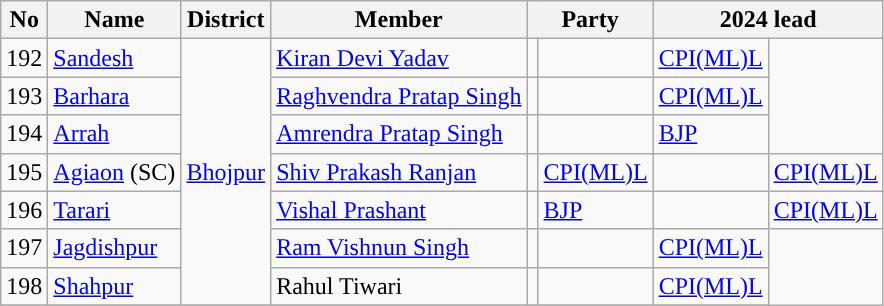<table class="wikitable">
<tr>
<th>No</th>
<th>Name</th>
<th>District</th>
<th>Member</th>
<th colspan="2">Party</th>
<th colspan="2">2024 lead</th>
</tr>
<tr>
<td>192</td>
<td><a href='#'>Sandesh</a></td>
<td rowspan="7"><a href='#'>Bhojpur</a></td>
<td><a href='#'>Kiran Devi Yadav</a></td>
<td></td>
<td style="background-color: "></td>
<td><a href='#'>CPI(ML)L</a></td>
</tr>
<tr>
<td>193</td>
<td><a href='#'>Barhara</a></td>
<td><a href='#'>Raghvendra Pratap Singh</a></td>
<td></td>
<td style="background-color: "></td>
<td><a href='#'>CPI(ML)L</a></td>
</tr>
<tr>
<td>194</td>
<td><a href='#'>Arrah</a></td>
<td><a href='#'>Amrendra Pratap Singh</a></td>
<td></td>
<td style="background-color: "></td>
<td><a href='#'>BJP</a></td>
</tr>
<tr>
<td>195</td>
<td><a href='#'>Agiaon</a> (SC)</td>
<td><a href='#'>Shiv Prakash Ranjan</a></td>
<td style=background-color:></td>
<td><a href='#'>CPI(ML)L</a></td>
<td style="background-color: "></td>
<td><a href='#'>CPI(ML)L</a></td>
</tr>
<tr>
<td>196</td>
<td><a href='#'>Tarari</a></td>
<td><a href='#'>Vishal Prashant</a></td>
<td style="background-color: "></td>
<td><a href='#'>BJP</a></td>
<td style="background-color: "></td>
<td><a href='#'>CPI(ML)L</a></td>
</tr>
<tr>
<td>197</td>
<td><a href='#'>Jagdishpur</a></td>
<td><a href='#'>Ram Vishnun Singh</a></td>
<td></td>
<td style="background-color: "></td>
<td><a href='#'>CPI(ML)L</a></td>
</tr>
<tr>
<td>198</td>
<td><a href='#'>Shahpur</a></td>
<td>Rahul Tiwari</td>
<td></td>
<td style="background-color: "></td>
<td><a href='#'>CPI(ML)L</a></td>
</tr>
<tr>
</tr>
</table>
